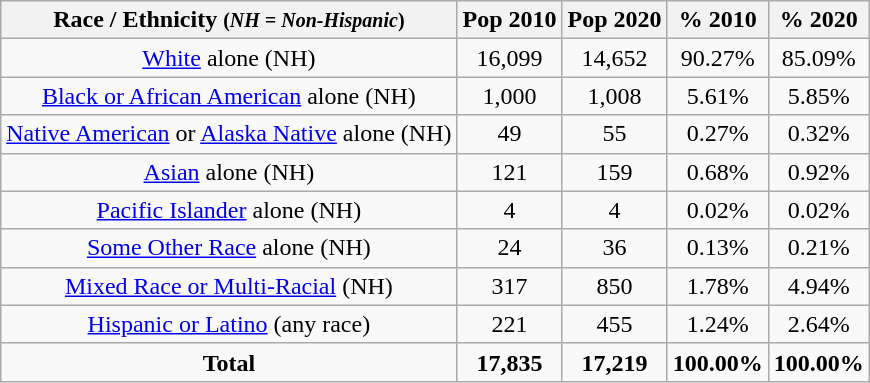<table class="wikitable" style="text-align:center;">
<tr>
<th>Race / Ethnicity <small>(<em>NH = Non-Hispanic</em>)</small></th>
<th>Pop 2010</th>
<th>Pop 2020</th>
<th>% 2010</th>
<th>% 2020</th>
</tr>
<tr>
<td><a href='#'>White</a> alone (NH)</td>
<td>16,099</td>
<td>14,652</td>
<td>90.27%</td>
<td>85.09%</td>
</tr>
<tr>
<td><a href='#'>Black or African American</a> alone (NH)</td>
<td>1,000</td>
<td>1,008</td>
<td>5.61%</td>
<td>5.85%</td>
</tr>
<tr>
<td><a href='#'>Native American</a> or <a href='#'>Alaska Native</a> alone (NH)</td>
<td>49</td>
<td>55</td>
<td>0.27%</td>
<td>0.32%</td>
</tr>
<tr>
<td><a href='#'>Asian</a> alone (NH)</td>
<td>121</td>
<td>159</td>
<td>0.68%</td>
<td>0.92%</td>
</tr>
<tr>
<td><a href='#'>Pacific Islander</a> alone (NH)</td>
<td>4</td>
<td>4</td>
<td>0.02%</td>
<td>0.02%</td>
</tr>
<tr>
<td><a href='#'>Some Other Race</a> alone (NH)</td>
<td>24</td>
<td>36</td>
<td>0.13%</td>
<td>0.21%</td>
</tr>
<tr>
<td><a href='#'>Mixed Race or Multi-Racial</a> (NH)</td>
<td>317</td>
<td>850</td>
<td>1.78%</td>
<td>4.94%</td>
</tr>
<tr>
<td><a href='#'>Hispanic or Latino</a> (any race)</td>
<td>221</td>
<td>455</td>
<td>1.24%</td>
<td>2.64%</td>
</tr>
<tr>
<td><strong>Total</strong></td>
<td><strong>17,835</strong></td>
<td><strong>17,219</strong></td>
<td><strong>100.00%</strong></td>
<td><strong>100.00%</strong></td>
</tr>
</table>
